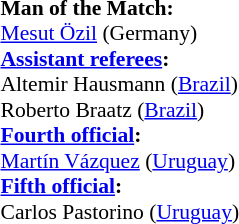<table style="width:50%;font-size:90%">
<tr>
<td><br><strong>Man of the Match:</strong>
<br><a href='#'>Mesut Özil</a> (Germany)<br><strong><a href='#'>Assistant referees</a>:</strong>
<br>Altemir Hausmann (<a href='#'>Brazil</a>)
<br>Roberto Braatz (<a href='#'>Brazil</a>)
<br><strong><a href='#'>Fourth official</a>:</strong>
<br><a href='#'>Martín Vázquez</a> (<a href='#'>Uruguay</a>)
<br><strong><a href='#'>Fifth official</a>:</strong>
<br>Carlos Pastorino (<a href='#'>Uruguay</a>)</td>
</tr>
</table>
